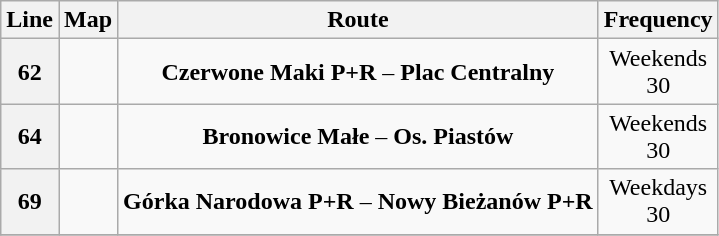<table class="wikitable" style="text-align:center;">
<tr>
<th>Line</th>
<th>Map</th>
<th>Route</th>
<th>Frequency</th>
</tr>
<tr>
<th><span>62</span></th>
<td></td>
<td><strong>Czerwone Maki P+R</strong> – <strong>Plac Centralny</strong></td>
<td>Weekends <br> 30</td>
</tr>
<tr>
<th><span>64</span></th>
<td></td>
<td><strong>Bronowice Małe</strong> – <strong>Os. Piastów</strong></td>
<td>Weekends <br> 30</td>
</tr>
<tr>
<th><span>69</span></th>
<td></td>
<td><strong>Górka Narodowa P+R</strong> – <strong>Nowy Bieżanów P+R</strong></td>
<td>Weekdays <br> 30</td>
</tr>
<tr>
</tr>
</table>
